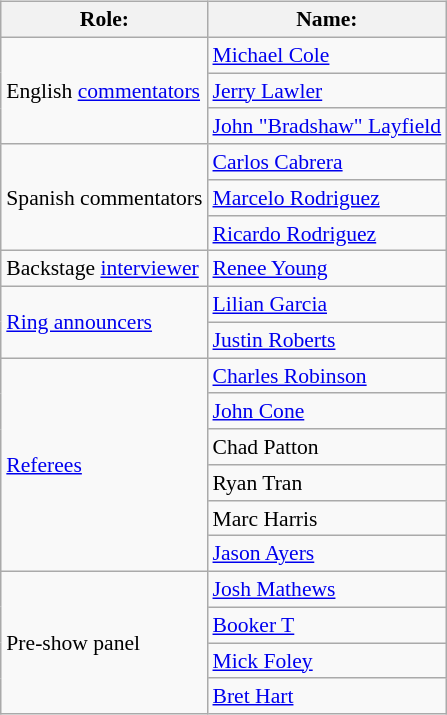<table class=wikitable style="font-size:90%; margin: 0.5em 0 0.5em 1em; float: right; clear: right;">
<tr>
<th>Role:</th>
<th>Name:</th>
</tr>
<tr>
<td rowspan=3>English <a href='#'>commentators</a></td>
<td><a href='#'>Michael Cole</a></td>
</tr>
<tr>
<td><a href='#'>Jerry Lawler</a></td>
</tr>
<tr>
<td><a href='#'>John "Bradshaw" Layfield</a></td>
</tr>
<tr>
<td rowspan=3>Spanish commentators</td>
<td><a href='#'>Carlos Cabrera</a></td>
</tr>
<tr>
<td><a href='#'>Marcelo Rodriguez</a></td>
</tr>
<tr>
<td><a href='#'>Ricardo Rodriguez</a></td>
</tr>
<tr>
<td>Backstage <a href='#'>interviewer</a></td>
<td><a href='#'>Renee Young</a></td>
</tr>
<tr>
<td rowspan=2><a href='#'>Ring announcers</a></td>
<td><a href='#'>Lilian Garcia</a></td>
</tr>
<tr>
<td><a href='#'>Justin Roberts</a></td>
</tr>
<tr>
<td rowspan=6><a href='#'>Referees</a></td>
<td><a href='#'>Charles Robinson</a></td>
</tr>
<tr>
<td><a href='#'>John Cone</a></td>
</tr>
<tr>
<td>Chad Patton</td>
</tr>
<tr>
<td>Ryan Tran</td>
</tr>
<tr>
<td>Marc Harris</td>
</tr>
<tr>
<td><a href='#'>Jason Ayers</a></td>
</tr>
<tr>
<td rowspan=4>Pre-show panel</td>
<td><a href='#'>Josh Mathews</a></td>
</tr>
<tr>
<td><a href='#'>Booker T</a></td>
</tr>
<tr>
<td><a href='#'>Mick Foley</a></td>
</tr>
<tr>
<td><a href='#'>Bret Hart</a></td>
</tr>
</table>
